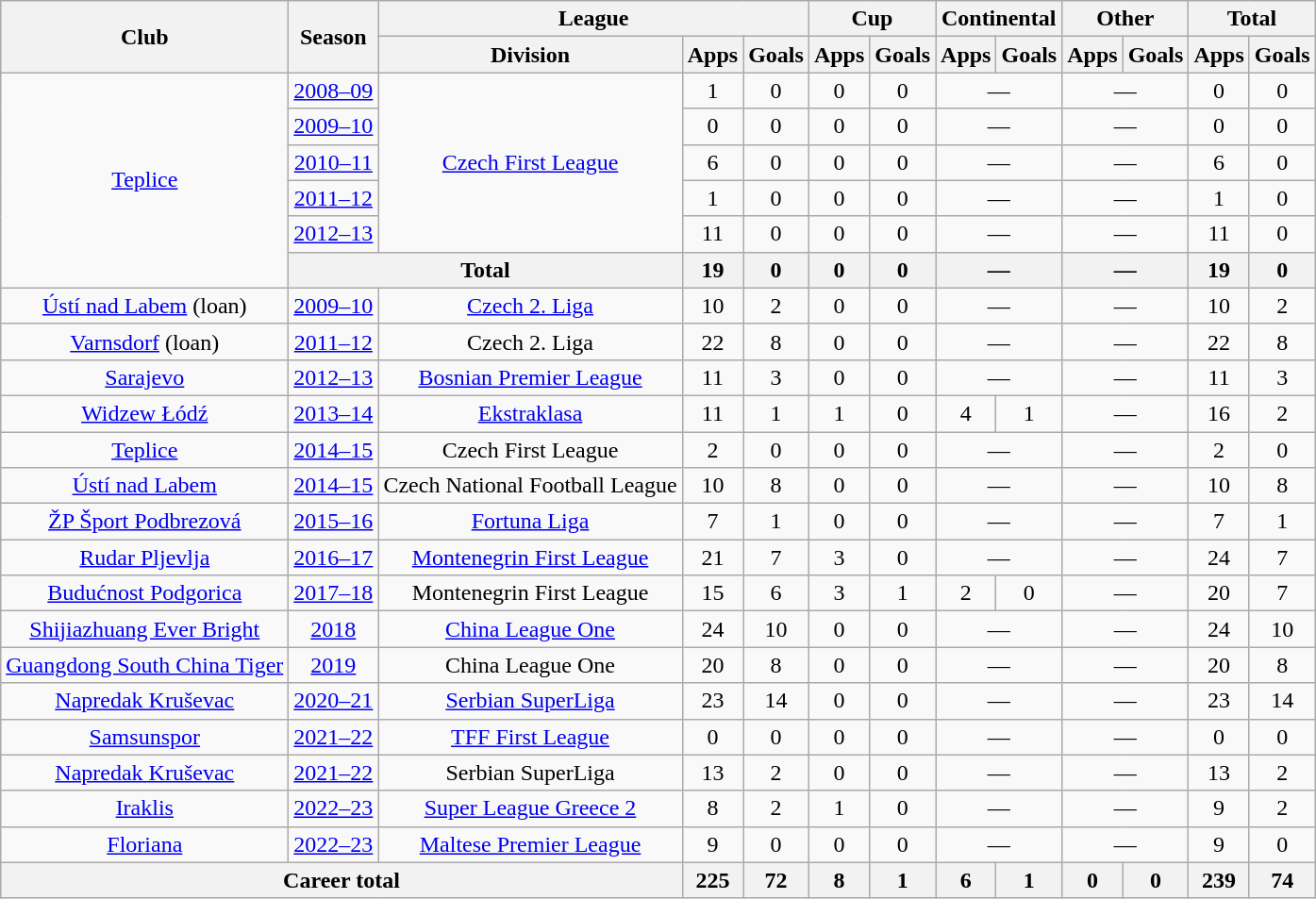<table class="wikitable" style="text-align:center">
<tr>
<th rowspan=2>Club</th>
<th rowspan=2>Season</th>
<th colspan=3>League</th>
<th colspan=2>Cup</th>
<th colspan=2>Continental</th>
<th colspan=2>Other</th>
<th colspan=2>Total</th>
</tr>
<tr>
<th>Division</th>
<th>Apps</th>
<th>Goals</th>
<th>Apps</th>
<th>Goals</th>
<th>Apps</th>
<th>Goals</th>
<th>Apps</th>
<th>Goals</th>
<th>Apps</th>
<th>Goals</th>
</tr>
<tr>
<td rowspan="6"><a href='#'>Teplice</a></td>
<td><a href='#'>2008–09</a></td>
<td rowspan="5"><a href='#'>Czech First League</a></td>
<td>1</td>
<td>0</td>
<td>0</td>
<td>0</td>
<td colspan="2">—</td>
<td colspan="2">—</td>
<td>0</td>
<td>0</td>
</tr>
<tr>
<td><a href='#'>2009–10</a></td>
<td>0</td>
<td>0</td>
<td>0</td>
<td>0</td>
<td colspan="2">—</td>
<td colspan="2">—</td>
<td>0</td>
<td>0</td>
</tr>
<tr>
<td><a href='#'>2010–11</a></td>
<td>6</td>
<td>0</td>
<td>0</td>
<td>0</td>
<td colspan="2">—</td>
<td colspan="2">—</td>
<td>6</td>
<td>0</td>
</tr>
<tr>
<td><a href='#'>2011–12</a></td>
<td>1</td>
<td>0</td>
<td>0</td>
<td>0</td>
<td colspan="2">—</td>
<td colspan="2">—</td>
<td>1</td>
<td>0</td>
</tr>
<tr>
<td><a href='#'>2012–13</a></td>
<td>11</td>
<td>0</td>
<td>0</td>
<td>0</td>
<td colspan="2">—</td>
<td colspan="2">—</td>
<td>11</td>
<td>0</td>
</tr>
<tr>
<th colspan=2>Total</th>
<th>19</th>
<th>0</th>
<th>0</th>
<th>0</th>
<th colspan="2">—</th>
<th colspan="2">—</th>
<th>19</th>
<th>0</th>
</tr>
<tr>
<td><a href='#'>Ústí nad Labem</a> (loan)</td>
<td><a href='#'>2009–10</a></td>
<td><a href='#'>Czech 2. Liga</a></td>
<td>10</td>
<td>2</td>
<td>0</td>
<td>0</td>
<td colspan="2">—</td>
<td colspan="2">—</td>
<td>10</td>
<td>2</td>
</tr>
<tr>
<td><a href='#'>Varnsdorf</a> (loan)</td>
<td><a href='#'>2011–12</a></td>
<td>Czech 2. Liga</td>
<td>22</td>
<td>8</td>
<td>0</td>
<td>0</td>
<td colspan="2">—</td>
<td colspan="2">—</td>
<td>22</td>
<td>8</td>
</tr>
<tr>
<td><a href='#'>Sarajevo</a></td>
<td><a href='#'>2012–13</a></td>
<td><a href='#'>Bosnian Premier League</a></td>
<td>11</td>
<td>3</td>
<td>0</td>
<td>0</td>
<td colspan="2">—</td>
<td colspan="2">—</td>
<td>11</td>
<td>3</td>
</tr>
<tr>
<td><a href='#'>Widzew Łódź</a></td>
<td><a href='#'>2013–14</a></td>
<td><a href='#'>Ekstraklasa</a></td>
<td>11</td>
<td>1</td>
<td>1</td>
<td>0</td>
<td>4</td>
<td>1</td>
<td colspan="2">—</td>
<td>16</td>
<td>2</td>
</tr>
<tr>
<td><a href='#'>Teplice</a></td>
<td><a href='#'>2014–15</a></td>
<td>Czech First League</td>
<td>2</td>
<td>0</td>
<td>0</td>
<td>0</td>
<td colspan="2">—</td>
<td colspan="2">—</td>
<td>2</td>
<td>0</td>
</tr>
<tr>
<td><a href='#'>Ústí nad Labem</a></td>
<td><a href='#'>2014–15</a></td>
<td>Czech National Football League</td>
<td>10</td>
<td>8</td>
<td>0</td>
<td>0</td>
<td colspan="2">—</td>
<td colspan="2">—</td>
<td>10</td>
<td>8</td>
</tr>
<tr>
<td><a href='#'>ŽP Šport Podbrezová</a></td>
<td><a href='#'>2015–16</a></td>
<td><a href='#'>Fortuna Liga</a></td>
<td>7</td>
<td>1</td>
<td>0</td>
<td>0</td>
<td colspan="2">—</td>
<td colspan="2">—</td>
<td>7</td>
<td>1</td>
</tr>
<tr>
<td><a href='#'>Rudar Pljevlja</a></td>
<td><a href='#'>2016–17</a></td>
<td><a href='#'>Montenegrin First League</a></td>
<td>21</td>
<td>7</td>
<td>3</td>
<td>0</td>
<td colspan="2">—</td>
<td colspan="2">—</td>
<td>24</td>
<td>7</td>
</tr>
<tr>
<td><a href='#'>Budućnost Podgorica</a></td>
<td><a href='#'>2017–18</a></td>
<td>Montenegrin First League</td>
<td>15</td>
<td>6</td>
<td>3</td>
<td>1</td>
<td>2</td>
<td>0</td>
<td colspan="2">—</td>
<td>20</td>
<td>7</td>
</tr>
<tr>
<td><a href='#'>Shijiazhuang Ever Bright</a></td>
<td><a href='#'>2018</a></td>
<td><a href='#'>China League One</a></td>
<td>24</td>
<td>10</td>
<td>0</td>
<td>0</td>
<td colspan="2">—</td>
<td colspan="2">—</td>
<td>24</td>
<td>10</td>
</tr>
<tr>
<td><a href='#'>Guangdong South China Tiger</a></td>
<td><a href='#'>2019</a></td>
<td>China League One</td>
<td>20</td>
<td>8</td>
<td>0</td>
<td>0</td>
<td colspan="2">—</td>
<td colspan="2">—</td>
<td>20</td>
<td>8</td>
</tr>
<tr>
<td><a href='#'>Napredak Kruševac</a></td>
<td><a href='#'>2020–21</a></td>
<td><a href='#'>Serbian SuperLiga</a></td>
<td>23</td>
<td>14</td>
<td>0</td>
<td>0</td>
<td colspan="2">—</td>
<td colspan="2">—</td>
<td>23</td>
<td>14</td>
</tr>
<tr>
<td><a href='#'>Samsunspor</a></td>
<td><a href='#'>2021–22</a></td>
<td><a href='#'>TFF First League</a></td>
<td>0</td>
<td>0</td>
<td>0</td>
<td>0</td>
<td colspan="2">—</td>
<td colspan="2">—</td>
<td>0</td>
<td>0</td>
</tr>
<tr>
<td><a href='#'>Napredak Kruševac</a></td>
<td><a href='#'>2021–22</a></td>
<td>Serbian SuperLiga</td>
<td>13</td>
<td>2</td>
<td>0</td>
<td>0</td>
<td colspan="2">—</td>
<td colspan="2">—</td>
<td>13</td>
<td>2</td>
</tr>
<tr>
<td><a href='#'>Iraklis</a></td>
<td><a href='#'>2022–23</a></td>
<td><a href='#'>Super League Greece 2</a></td>
<td>8</td>
<td>2</td>
<td>1</td>
<td>0</td>
<td colspan="2">—</td>
<td colspan="2">—</td>
<td>9</td>
<td>2</td>
</tr>
<tr>
<td><a href='#'>Floriana</a></td>
<td><a href='#'>2022–23</a></td>
<td><a href='#'>Maltese Premier League</a></td>
<td>9</td>
<td>0</td>
<td>0</td>
<td>0</td>
<td colspan="2">—</td>
<td colspan="2">—</td>
<td>9</td>
<td>0</td>
</tr>
<tr>
<th colspan="3">Career total</th>
<th>225</th>
<th>72</th>
<th>8</th>
<th>1</th>
<th>6</th>
<th>1</th>
<th>0</th>
<th>0</th>
<th>239</th>
<th>74</th>
</tr>
</table>
